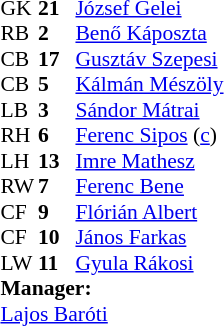<table style="font-size:90%; margin:0.2em auto;" cellspacing="0" cellpadding="0">
<tr>
<th width="25"></th>
<th width="25"></th>
</tr>
<tr>
<td>GK</td>
<td><strong>21</strong></td>
<td><a href='#'>József Gelei</a></td>
</tr>
<tr>
<td>RB</td>
<td><strong>2</strong></td>
<td><a href='#'>Benő Káposzta</a></td>
</tr>
<tr>
<td>CB</td>
<td><strong>17</strong></td>
<td><a href='#'>Gusztáv Szepesi</a></td>
</tr>
<tr>
<td>CB</td>
<td><strong>5</strong></td>
<td><a href='#'>Kálmán Mészöly</a></td>
</tr>
<tr>
<td>LB</td>
<td><strong>3</strong></td>
<td><a href='#'>Sándor Mátrai</a></td>
</tr>
<tr>
<td>RH</td>
<td><strong>6</strong></td>
<td><a href='#'>Ferenc Sipos</a> (<a href='#'>c</a>)</td>
</tr>
<tr>
<td>LH</td>
<td><strong>13</strong></td>
<td><a href='#'>Imre Mathesz</a></td>
</tr>
<tr>
<td>RW</td>
<td><strong>7</strong></td>
<td><a href='#'>Ferenc Bene</a></td>
</tr>
<tr>
<td>CF</td>
<td><strong>9</strong></td>
<td><a href='#'>Flórián Albert</a></td>
</tr>
<tr>
<td>CF</td>
<td><strong>10</strong></td>
<td><a href='#'>János Farkas</a></td>
</tr>
<tr>
<td>LW</td>
<td><strong>11</strong></td>
<td><a href='#'>Gyula Rákosi</a></td>
</tr>
<tr>
<td colspan="3"><strong>Manager:</strong></td>
</tr>
<tr>
<td colspan="3"><a href='#'>Lajos Baróti</a></td>
</tr>
</table>
